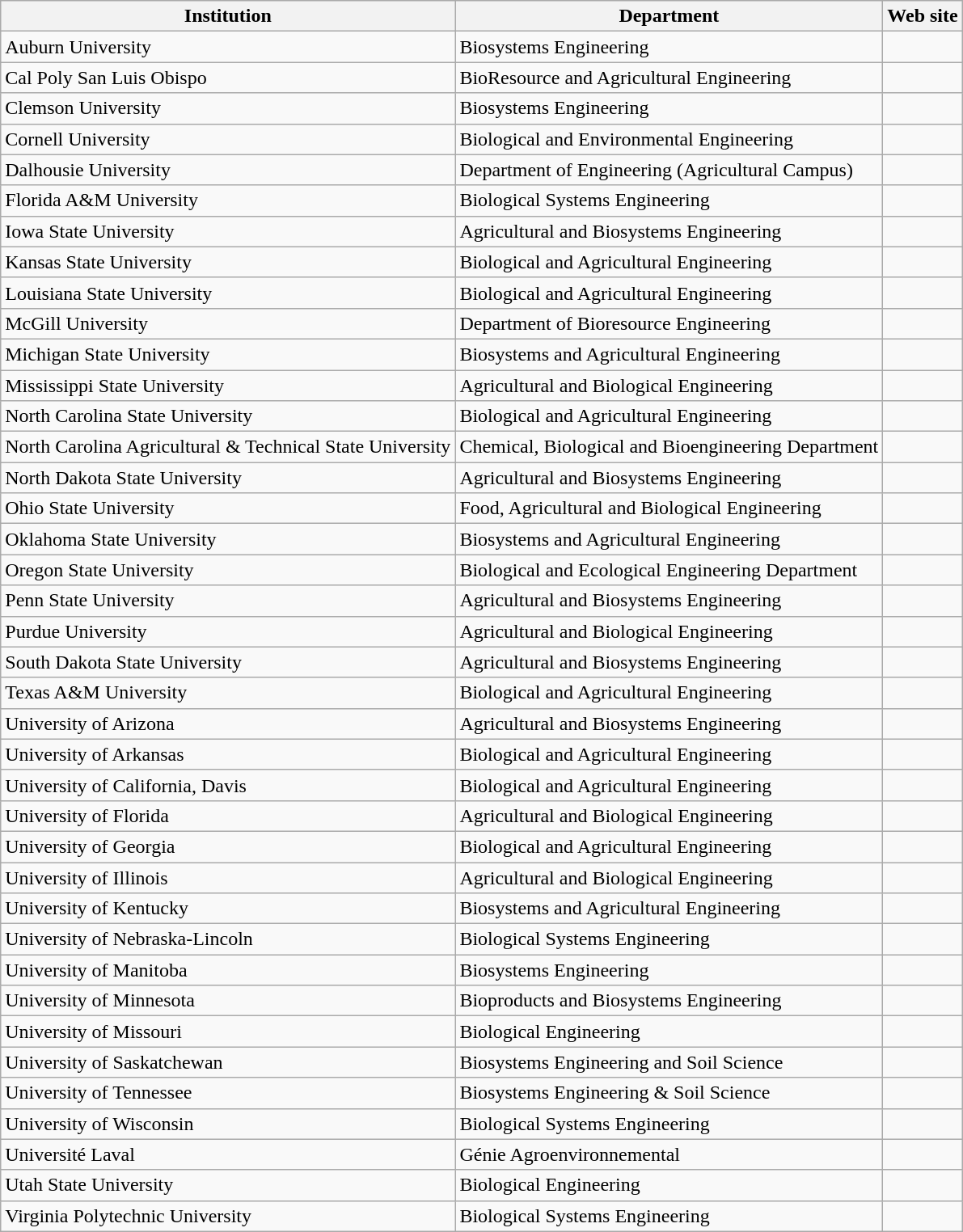<table class="wikitable sortable">
<tr>
<th>Institution</th>
<th>Department</th>
<th>Web site</th>
</tr>
<tr>
<td>Auburn University</td>
<td>Biosystems Engineering</td>
<td></td>
</tr>
<tr>
<td>Cal Poly San Luis Obispo</td>
<td>BioResource and Agricultural Engineering</td>
<td></td>
</tr>
<tr>
<td>Clemson University</td>
<td>Biosystems Engineering</td>
<td></td>
</tr>
<tr>
<td>Cornell University</td>
<td>Biological and Environmental Engineering</td>
<td></td>
</tr>
<tr>
<td>Dalhousie University</td>
<td>Department of Engineering (Agricultural Campus)</td>
<td></td>
</tr>
<tr>
<td>Florida A&M University</td>
<td>Biological Systems Engineering</td>
<td></td>
</tr>
<tr>
<td>Iowa State University</td>
<td>Agricultural and Biosystems Engineering</td>
<td></td>
</tr>
<tr>
<td>Kansas State University</td>
<td>Biological and Agricultural Engineering</td>
<td></td>
</tr>
<tr>
<td>Louisiana State University</td>
<td>Biological and Agricultural Engineering</td>
<td></td>
</tr>
<tr>
<td>McGill University</td>
<td>Department of Bioresource Engineering</td>
<td></td>
</tr>
<tr>
<td>Michigan State University</td>
<td>Biosystems and Agricultural Engineering</td>
<td></td>
</tr>
<tr>
<td>Mississippi State University</td>
<td>Agricultural and Biological Engineering</td>
<td></td>
</tr>
<tr>
<td>North Carolina State University</td>
<td>Biological and Agricultural Engineering</td>
<td></td>
</tr>
<tr>
<td>North Carolina Agricultural & Technical State University</td>
<td>Chemical, Biological and Bioengineering Department</td>
<td></td>
</tr>
<tr>
<td>North Dakota State University</td>
<td>Agricultural and Biosystems Engineering</td>
<td></td>
</tr>
<tr>
<td>Ohio State University</td>
<td>Food, Agricultural and Biological Engineering</td>
<td></td>
</tr>
<tr>
<td>Oklahoma State University</td>
<td>Biosystems and Agricultural Engineering</td>
<td></td>
</tr>
<tr>
<td>Oregon State University</td>
<td>Biological and Ecological Engineering Department</td>
<td></td>
</tr>
<tr>
<td>Penn State University</td>
<td>Agricultural and Biosystems Engineering</td>
<td></td>
</tr>
<tr>
<td>Purdue University</td>
<td>Agricultural and Biological Engineering</td>
<td></td>
</tr>
<tr>
<td>South Dakota State University</td>
<td>Agricultural and Biosystems Engineering</td>
<td></td>
</tr>
<tr>
<td>Texas A&M University</td>
<td>Biological and Agricultural Engineering</td>
<td></td>
</tr>
<tr>
<td>University of Arizona</td>
<td>Agricultural and Biosystems Engineering</td>
<td></td>
</tr>
<tr>
<td>University of Arkansas</td>
<td>Biological and Agricultural Engineering</td>
<td></td>
</tr>
<tr>
<td>University of California, Davis</td>
<td>Biological and Agricultural Engineering</td>
<td></td>
</tr>
<tr>
<td>University of Florida</td>
<td>Agricultural and Biological Engineering</td>
<td></td>
</tr>
<tr>
<td>University of Georgia</td>
<td>Biological and Agricultural Engineering</td>
<td></td>
</tr>
<tr>
<td>University of Illinois</td>
<td>Agricultural and Biological Engineering</td>
<td></td>
</tr>
<tr>
<td>University of Kentucky</td>
<td>Biosystems and Agricultural Engineering</td>
<td></td>
</tr>
<tr>
<td>University of Nebraska-Lincoln</td>
<td>Biological Systems Engineering</td>
<td></td>
</tr>
<tr>
<td>University of Manitoba</td>
<td>Biosystems Engineering</td>
<td></td>
</tr>
<tr>
<td>University of Minnesota</td>
<td>Bioproducts and Biosystems Engineering</td>
<td></td>
</tr>
<tr>
<td>University of Missouri</td>
<td>Biological Engineering</td>
<td></td>
</tr>
<tr>
<td>University of Saskatchewan</td>
<td>Biosystems Engineering and Soil Science</td>
<td></td>
</tr>
<tr>
<td>University of Tennessee</td>
<td>Biosystems Engineering & Soil Science</td>
<td></td>
</tr>
<tr>
<td>University of Wisconsin</td>
<td>Biological Systems Engineering</td>
<td></td>
</tr>
<tr>
<td>Université Laval</td>
<td>Génie Agroenvironnemental</td>
<td></td>
</tr>
<tr>
<td>Utah State University</td>
<td>Biological Engineering</td>
<td></td>
</tr>
<tr>
<td>Virginia Polytechnic University</td>
<td>Biological Systems Engineering</td>
<td></td>
</tr>
</table>
